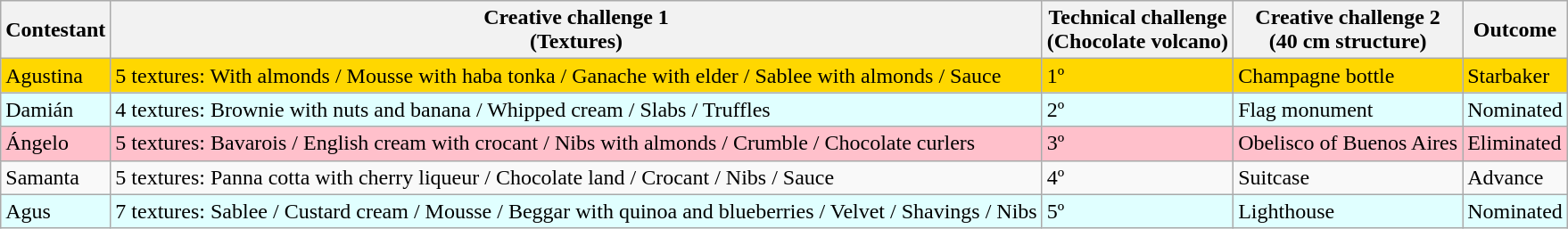<table class="wikitable">
<tr>
<th>Contestant</th>
<th>Creative challenge 1<br>(Textures)</th>
<th>Technical challenge<br>(Chocolate volcano)</th>
<th>Creative challenge 2<br>(40 cm structure)</th>
<th>Outcome</th>
</tr>
<tr style="background:gold">
<td>Agustina</td>
<td>5 textures: With almonds / Mousse with haba tonka / Ganache with elder / Sablee with almonds / Sauce</td>
<td>1º</td>
<td>Champagne bottle</td>
<td>Starbaker</td>
</tr>
<tr style="background:#e0ffff">
<td>Damián</td>
<td>4 textures: Brownie with nuts and banana / Whipped cream / Slabs / Truffles</td>
<td>2º</td>
<td>Flag monument</td>
<td>Nominated</td>
</tr>
<tr style="background:pink">
<td>Ángelo</td>
<td>5 textures: Bavarois / English cream with crocant / Nibs with almonds / Crumble / Chocolate curlers</td>
<td>3º</td>
<td>Obelisco of Buenos Aires</td>
<td>Eliminated</td>
</tr>
<tr>
<td>Samanta</td>
<td>5 textures: Panna cotta with cherry liqueur / Chocolate land / Crocant / Nibs / Sauce</td>
<td>4º</td>
<td>Suitcase</td>
<td>Advance</td>
</tr>
<tr style="background:#e0ffff">
<td>Agus</td>
<td>7 textures: Sablee / Custard cream / Mousse / Beggar with quinoa and blueberries / Velvet / Shavings / Nibs</td>
<td>5º</td>
<td>Lighthouse</td>
<td>Nominated</td>
</tr>
</table>
